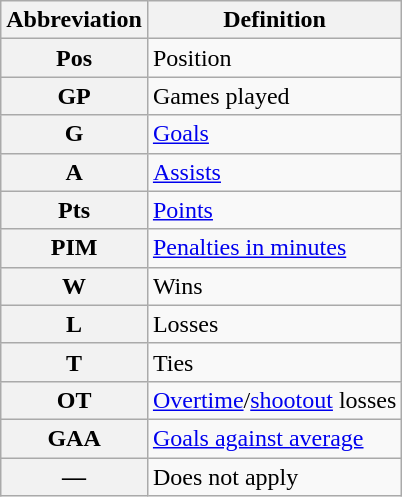<table class="wikitable">
<tr>
<th scope="col">Abbreviation</th>
<th scope="col">Definition</th>
</tr>
<tr>
<th scope="row">Pos</th>
<td>Position</td>
</tr>
<tr>
<th scope="row">GP</th>
<td>Games played</td>
</tr>
<tr>
<th scope="row">G</th>
<td><a href='#'>Goals</a></td>
</tr>
<tr>
<th scope="row">A</th>
<td><a href='#'>Assists</a></td>
</tr>
<tr>
<th scope="row">Pts</th>
<td><a href='#'>Points</a></td>
</tr>
<tr>
<th scope="row">PIM</th>
<td><a href='#'>Penalties in minutes</a></td>
</tr>
<tr>
<th scope="row">W</th>
<td>Wins</td>
</tr>
<tr>
<th scope="row">L</th>
<td>Losses</td>
</tr>
<tr>
<th scope="row">T</th>
<td>Ties</td>
</tr>
<tr>
<th scope="row">OT</th>
<td><a href='#'>Overtime</a>/<a href='#'>shootout</a> losses</td>
</tr>
<tr>
<th scope="row">GAA</th>
<td><a href='#'>Goals against average</a></td>
</tr>
<tr>
<th scope="row">—</th>
<td>Does not apply</td>
</tr>
</table>
